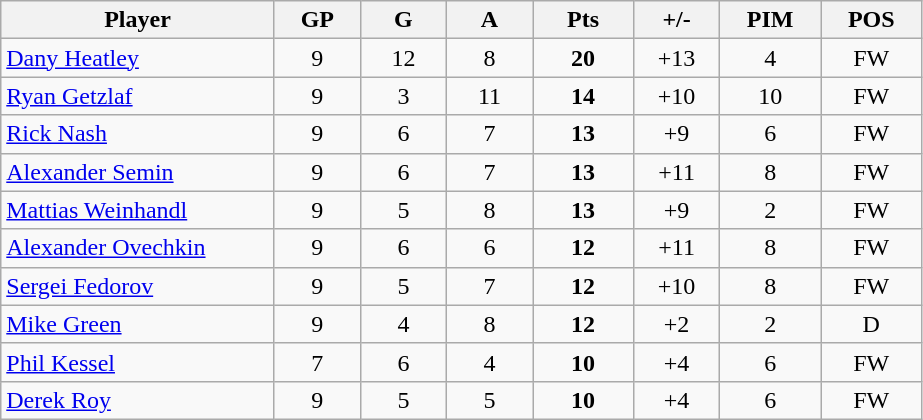<table class="wikitable sortable" style="text-align:center;">
<tr>
<th width="175px">Player</th>
<th width="50px">GP</th>
<th width="50px">G</th>
<th width="50px">A</th>
<th width="60px">Pts</th>
<th width="50px">+/-</th>
<th width="60px">PIM</th>
<th width="60px">POS</th>
</tr>
<tr>
<td style="text-align:left;"> <a href='#'>Dany Heatley</a></td>
<td>9</td>
<td>12</td>
<td>8</td>
<td><strong>20</strong></td>
<td>+13</td>
<td>4</td>
<td>FW</td>
</tr>
<tr>
<td style="text-align:left;"> <a href='#'>Ryan Getzlaf</a></td>
<td>9</td>
<td>3</td>
<td>11</td>
<td><strong>14</strong></td>
<td>+10</td>
<td>10</td>
<td>FW</td>
</tr>
<tr>
<td style="text-align:left;"> <a href='#'>Rick Nash</a></td>
<td>9</td>
<td>6</td>
<td>7</td>
<td><strong>13</strong></td>
<td>+9</td>
<td>6</td>
<td>FW</td>
</tr>
<tr>
<td style="text-align:left;"> <a href='#'>Alexander Semin</a></td>
<td>9</td>
<td>6</td>
<td>7</td>
<td><strong>13</strong></td>
<td>+11</td>
<td>8</td>
<td>FW</td>
</tr>
<tr>
<td style="text-align:left;"> <a href='#'>Mattias Weinhandl</a></td>
<td>9</td>
<td>5</td>
<td>8</td>
<td><strong>13</strong></td>
<td>+9</td>
<td>2</td>
<td>FW</td>
</tr>
<tr>
<td style="text-align:left;"> <a href='#'>Alexander Ovechkin</a></td>
<td>9</td>
<td>6</td>
<td>6</td>
<td><strong>12</strong></td>
<td>+11</td>
<td>8</td>
<td>FW</td>
</tr>
<tr>
<td style="text-align:left;"> <a href='#'>Sergei Fedorov</a></td>
<td>9</td>
<td>5</td>
<td>7</td>
<td><strong>12</strong></td>
<td>+10</td>
<td>8</td>
<td>FW</td>
</tr>
<tr>
<td style="text-align:left;"> <a href='#'>Mike Green</a></td>
<td>9</td>
<td>4</td>
<td>8</td>
<td><strong>12</strong></td>
<td>+2</td>
<td>2</td>
<td>D</td>
</tr>
<tr>
<td style="text-align:left;"> <a href='#'>Phil Kessel</a></td>
<td>7</td>
<td>6</td>
<td>4</td>
<td><strong>10</strong></td>
<td>+4</td>
<td>6</td>
<td>FW</td>
</tr>
<tr>
<td style="text-align:left;"> <a href='#'>Derek Roy</a></td>
<td>9</td>
<td>5</td>
<td>5</td>
<td><strong>10</strong></td>
<td>+4</td>
<td>6</td>
<td>FW</td>
</tr>
</table>
